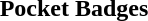<table style="margin:1em auto; text-align:center;">
<tr>
<td><strong>Pocket Badges</strong></td>
</tr>
<tr>
<td></td>
</tr>
<tr>
</tr>
</table>
